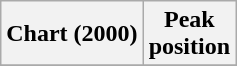<table class="wikitable sortable">
<tr>
<th align="left">Chart (2000)</th>
<th align="center">Peak<br>position</th>
</tr>
<tr>
</tr>
</table>
